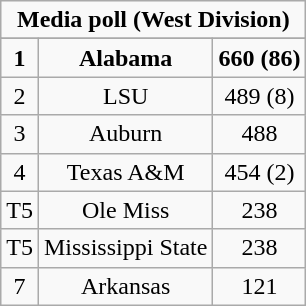<table class="wikitable" style="display: inline-table;">
<tr>
<td align="center" Colspan="3"><strong>Media poll (West Division)</strong></td>
</tr>
<tr align="center">
</tr>
<tr align="center">
<td><strong>1</strong></td>
<td><strong>Alabama</strong></td>
<td><strong>660 (86)</strong></td>
</tr>
<tr align="center">
<td>2</td>
<td>LSU</td>
<td>489 (8)</td>
</tr>
<tr align="center">
<td>3</td>
<td>Auburn</td>
<td>488</td>
</tr>
<tr align="center">
<td>4</td>
<td>Texas A&M</td>
<td>454 (2)</td>
</tr>
<tr align="center">
<td>T5</td>
<td>Ole Miss</td>
<td>238</td>
</tr>
<tr align="center">
<td>T5</td>
<td>Mississippi State</td>
<td>238</td>
</tr>
<tr align="center">
<td>7</td>
<td>Arkansas</td>
<td>121</td>
</tr>
</table>
